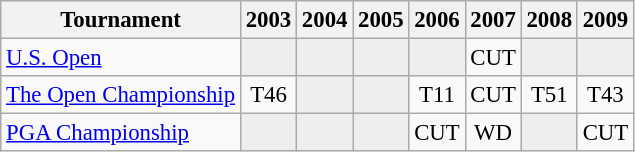<table class="wikitable" style="font-size:95%;text-align:center;">
<tr>
<th>Tournament</th>
<th>2003</th>
<th>2004</th>
<th>2005</th>
<th>2006</th>
<th>2007</th>
<th>2008</th>
<th>2009</th>
</tr>
<tr>
<td align=left><a href='#'>U.S. Open</a></td>
<td style="background:#eeeeee;"></td>
<td style="background:#eeeeee;"></td>
<td style="background:#eeeeee;"></td>
<td style="background:#eeeeee;"></td>
<td>CUT</td>
<td style="background:#eeeeee;"></td>
<td style="background:#eeeeee;"></td>
</tr>
<tr>
<td align=left><a href='#'>The Open Championship</a></td>
<td>T46</td>
<td style="background:#eeeeee;"></td>
<td style="background:#eeeeee;"></td>
<td>T11</td>
<td>CUT</td>
<td>T51</td>
<td>T43</td>
</tr>
<tr>
<td align=left><a href='#'>PGA Championship</a></td>
<td style="background:#eeeeee;"></td>
<td style="background:#eeeeee;"></td>
<td style="background:#eeeeee;"></td>
<td>CUT</td>
<td>WD</td>
<td style="background:#eeeeee;"></td>
<td>CUT</td>
</tr>
</table>
